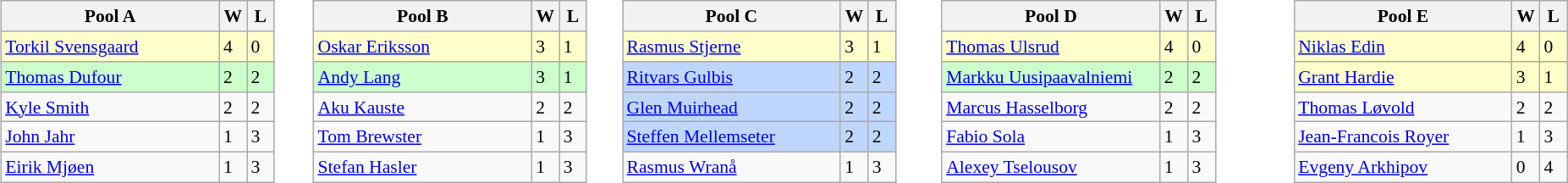<table style="font-size: 90%;">
<tr>
<td width=10% valign="top"><br><table class="wikitable">
<tr>
<th width=165>Pool A</th>
<th width=15>W</th>
<th width=15>L</th>
</tr>
<tr bgcolor=#ffffcc>
<td> <a href='#'>Torkil Svensgaard</a></td>
<td>4</td>
<td>0</td>
</tr>
<tr bgcolor=#ccffcc>
<td> <a href='#'>Thomas Dufour</a></td>
<td>2</td>
<td>2</td>
</tr>
<tr>
<td> <a href='#'>Kyle Smith</a></td>
<td>2</td>
<td>2</td>
</tr>
<tr>
<td> <a href='#'>John Jahr</a></td>
<td>1</td>
<td>3</td>
</tr>
<tr>
<td> <a href='#'>Eirik Mjøen</a></td>
<td>1</td>
<td>3</td>
</tr>
</table>
</td>
<td width=10% valign="top"><br><table class="wikitable">
<tr>
<th width=165>Pool B</th>
<th width=15>W</th>
<th width=15>L</th>
</tr>
<tr bgcolor=#ffffcc>
<td> <a href='#'>Oskar Eriksson</a></td>
<td>3</td>
<td>1</td>
</tr>
<tr bgcolor=#ccffcc>
<td> <a href='#'>Andy Lang</a></td>
<td>3</td>
<td>1</td>
</tr>
<tr>
<td> <a href='#'>Aku Kauste</a></td>
<td>2</td>
<td>2</td>
</tr>
<tr>
<td> <a href='#'>Tom Brewster</a></td>
<td>1</td>
<td>3</td>
</tr>
<tr>
<td> <a href='#'>Stefan Hasler</a></td>
<td>1</td>
<td>3</td>
</tr>
</table>
</td>
<td width=10% valign="top"><br><table class="wikitable">
<tr>
<th width=165>Pool C</th>
<th width=15>W</th>
<th width=15>L</th>
</tr>
<tr bgcolor=#ffffcc>
<td> <a href='#'>Rasmus Stjerne</a></td>
<td>3</td>
<td>1</td>
</tr>
<tr bgcolor=#BFD7FF>
<td> <a href='#'>Ritvars Gulbis</a></td>
<td>2</td>
<td>2</td>
</tr>
<tr bgcolor=#BFD7FF>
<td> <a href='#'>Glen Muirhead</a></td>
<td>2</td>
<td>2</td>
</tr>
<tr bgcolor=#BFD7FF>
<td> <a href='#'>Steffen Mellemseter</a></td>
<td>2</td>
<td>2</td>
</tr>
<tr>
<td> <a href='#'>Rasmus Wranå</a></td>
<td>1</td>
<td>3</td>
</tr>
</table>
</td>
<td width=10% valign="top"><br><table class="wikitable">
<tr>
<th width=165>Pool D</th>
<th width=15>W</th>
<th width=15>L</th>
</tr>
<tr bgcolor=#ffffcc>
<td> <a href='#'>Thomas Ulsrud</a></td>
<td>4</td>
<td>0</td>
</tr>
<tr bgcolor=#ccffcc>
<td> <a href='#'>Markku Uusipaavalniemi</a></td>
<td>2</td>
<td>2</td>
</tr>
<tr>
<td> <a href='#'>Marcus Hasselborg</a></td>
<td>2</td>
<td>2</td>
</tr>
<tr>
<td> <a href='#'>Fabio Sola</a></td>
<td>1</td>
<td>3</td>
</tr>
<tr>
<td> <a href='#'>Alexey Tselousov</a></td>
<td>1</td>
<td>3</td>
</tr>
</table>
</td>
<td width=10% valign="top"><br><table class="wikitable">
<tr>
<th width=165>Pool E</th>
<th width=15>W</th>
<th width=15>L</th>
</tr>
<tr bgcolor=#ffffcc>
<td> <a href='#'>Niklas Edin</a></td>
<td>4</td>
<td>0</td>
</tr>
<tr bgcolor=#ffffcc>
<td> <a href='#'>Grant Hardie</a></td>
<td>3</td>
<td>1</td>
</tr>
<tr>
<td> <a href='#'>Thomas Løvold</a></td>
<td>2</td>
<td>2</td>
</tr>
<tr>
<td> <a href='#'>Jean-Francois Royer</a></td>
<td>1</td>
<td>3</td>
</tr>
<tr>
<td> <a href='#'>Evgeny Arkhipov</a></td>
<td>0</td>
<td>4</td>
</tr>
</table>
</td>
</tr>
</table>
